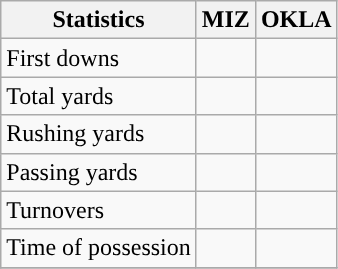<table class="wikitable" style="float: left;">
<tr>
<th>Statistics</th>
<th>MIZ</th>
<th>OKLA</th>
</tr>
<tr>
<td>First downs</td>
<td></td>
<td></td>
</tr>
<tr>
<td>Total yards</td>
<td></td>
<td></td>
</tr>
<tr>
<td>Rushing yards</td>
<td></td>
<td></td>
</tr>
<tr>
<td>Passing yards</td>
<td></td>
<td></td>
</tr>
<tr>
<td>Turnovers</td>
<td></td>
<td></td>
</tr>
<tr>
<td>Time of possession</td>
<td></td>
<td></td>
</tr>
<tr>
</tr>
</table>
